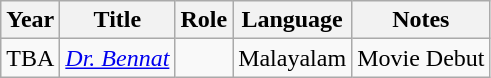<table class="wikitable sortable">
<tr>
<th>Year</th>
<th>Title</th>
<th>Role</th>
<th>Language</th>
<th>Notes</th>
</tr>
<tr>
<td>TBA</td>
<td><em><a href='#'>Dr. Bennat</a></em></td>
<td></td>
<td>Malayalam</td>
<td>Movie Debut</td>
</tr>
</table>
